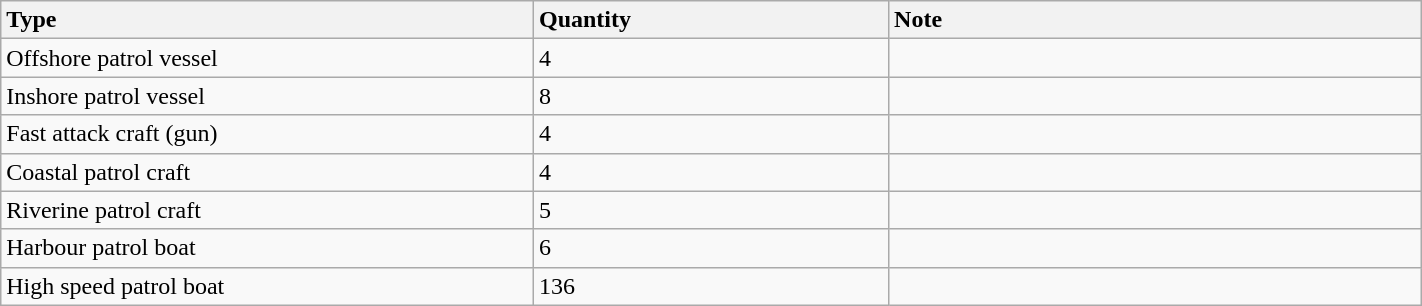<table class="wikitable" style="width:75%;">
<tr>
<th style="text-align:left; width:15%;">Type</th>
<th style="text-align:left; width:10%;">Quantity</th>
<th style="text-align:left; width:15%;">Note</th>
</tr>
<tr>
<td>Offshore patrol vessel</td>
<td>4</td>
<td></td>
</tr>
<tr>
<td>Inshore patrol vessel</td>
<td>8</td>
<td></td>
</tr>
<tr>
<td>Fast attack craft (gun)</td>
<td>4</td>
<td></td>
</tr>
<tr>
<td>Coastal patrol craft</td>
<td>4</td>
<td></td>
</tr>
<tr>
<td>Riverine patrol craft</td>
<td>5</td>
<td></td>
</tr>
<tr>
<td>Harbour patrol boat</td>
<td>6</td>
<td></td>
</tr>
<tr>
<td>High speed patrol boat</td>
<td>136</td>
<td></td>
</tr>
</table>
